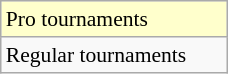<table class="wikitable"  style="font-size:90%; width:12%;">
<tr style="background:#ffc;">
<td>Pro tournaments</td>
</tr>
<tr>
<td>Regular tournaments</td>
</tr>
</table>
